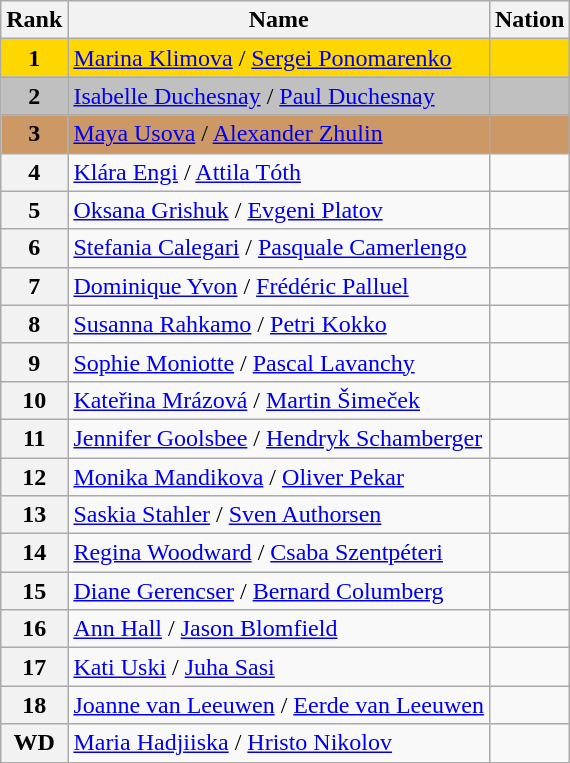<table class="wikitable">
<tr>
<th>Rank</th>
<th>Name</th>
<th>Nation</th>
</tr>
<tr bgcolor="gold">
<td align="center"><strong>1</strong></td>
<td><a href='#'>Marina Klimova</a> / <a href='#'>Sergei Ponomarenko</a></td>
<td></td>
</tr>
<tr bgcolor="silver">
<td align="center"><strong>2</strong></td>
<td><a href='#'>Isabelle Duchesnay</a> / <a href='#'>Paul Duchesnay</a></td>
<td></td>
</tr>
<tr bgcolor="cc9966">
<td align="center"><strong>3</strong></td>
<td><a href='#'>Maya Usova</a> / <a href='#'>Alexander Zhulin</a></td>
<td></td>
</tr>
<tr>
<th>4</th>
<td><a href='#'>Klára Engi</a> / <a href='#'>Attila Tóth</a></td>
<td></td>
</tr>
<tr>
<th>5</th>
<td><a href='#'>Oksana Grishuk</a> / <a href='#'>Evgeni Platov</a></td>
<td></td>
</tr>
<tr>
<th>6</th>
<td><a href='#'>Stefania Calegari</a> / <a href='#'>Pasquale Camerlengo</a></td>
<td></td>
</tr>
<tr>
<th>7</th>
<td><a href='#'>Dominique Yvon</a> / <a href='#'>Frédéric Palluel</a></td>
<td></td>
</tr>
<tr>
<th>8</th>
<td><a href='#'>Susanna Rahkamo</a> / <a href='#'>Petri Kokko</a></td>
<td></td>
</tr>
<tr>
<th>9</th>
<td><a href='#'>Sophie Moniotte</a> / <a href='#'>Pascal Lavanchy</a></td>
<td></td>
</tr>
<tr>
<th>10</th>
<td><a href='#'>Kateřina Mrázová</a> / <a href='#'>Martin Šimeček</a></td>
<td></td>
</tr>
<tr>
<th>11</th>
<td><a href='#'>Jennifer Goolsbee</a> / <a href='#'>Hendryk Schamberger</a></td>
<td></td>
</tr>
<tr>
<th>12</th>
<td><a href='#'>Monika Mandikova</a> / <a href='#'>Oliver Pekar</a></td>
<td></td>
</tr>
<tr>
<th>13</th>
<td><a href='#'>Saskia Stahler</a> / <a href='#'>Sven Authorsen</a></td>
<td></td>
</tr>
<tr>
<th>14</th>
<td><a href='#'>Regina Woodward</a> / <a href='#'>Csaba Szentpéteri</a></td>
<td></td>
</tr>
<tr>
<th>15</th>
<td><a href='#'>Diane Gerencser</a> / <a href='#'>Bernard Columberg</a></td>
<td></td>
</tr>
<tr>
<th>16</th>
<td><a href='#'>Ann Hall</a> / <a href='#'>Jason Blomfield</a></td>
<td></td>
</tr>
<tr>
<th>17</th>
<td><a href='#'>Kati Uski</a> / <a href='#'>Juha Sasi</a></td>
<td></td>
</tr>
<tr>
<th>18</th>
<td><a href='#'>Joanne van Leeuwen</a> / <a href='#'>Eerde van Leeuwen</a></td>
<td></td>
</tr>
<tr>
<th>WD</th>
<td><a href='#'>Maria Hadjiiska</a> / <a href='#'>Hristo Nikolov</a></td>
<td></td>
</tr>
</table>
